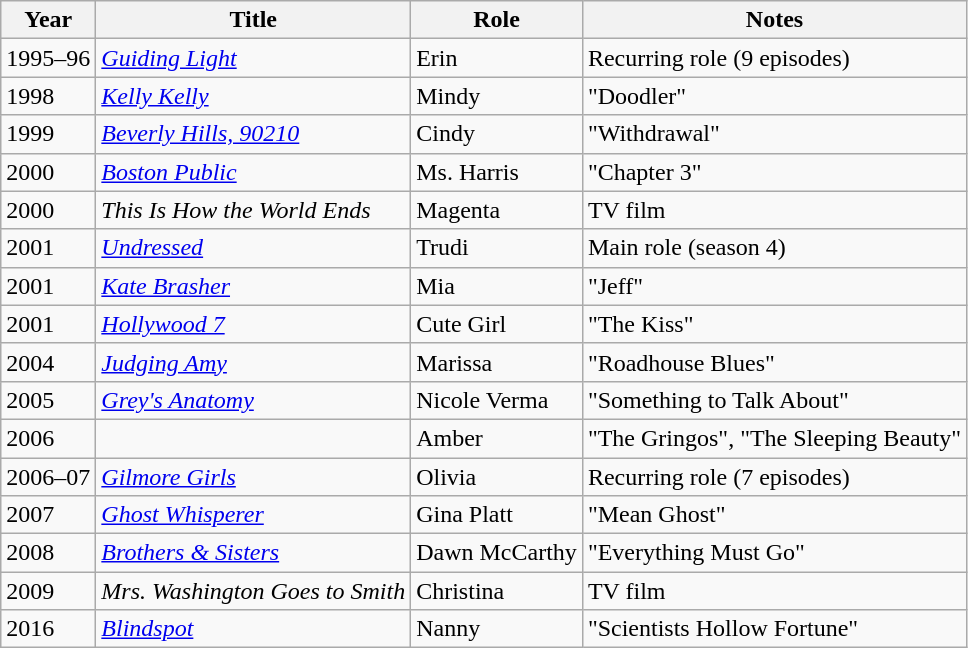<table class="wikitable sortable">
<tr>
<th>Year</th>
<th>Title</th>
<th>Role</th>
<th class="unsortable">Notes</th>
</tr>
<tr>
<td>1995–96</td>
<td><em><a href='#'>Guiding Light</a></em></td>
<td>Erin</td>
<td>Recurring role (9 episodes)</td>
</tr>
<tr>
<td>1998</td>
<td><em><a href='#'>Kelly Kelly</a></em></td>
<td>Mindy</td>
<td>"Doodler"</td>
</tr>
<tr>
<td>1999</td>
<td><em><a href='#'>Beverly Hills, 90210</a></em></td>
<td>Cindy</td>
<td>"Withdrawal"</td>
</tr>
<tr>
<td>2000</td>
<td><em><a href='#'>Boston Public</a></em></td>
<td>Ms. Harris</td>
<td>"Chapter 3"</td>
</tr>
<tr>
<td>2000</td>
<td><em>This Is How the World Ends</em></td>
<td>Magenta</td>
<td>TV film</td>
</tr>
<tr>
<td>2001</td>
<td><em><a href='#'>Undressed</a></em></td>
<td>Trudi</td>
<td>Main role (season 4)</td>
</tr>
<tr>
<td>2001</td>
<td><em><a href='#'>Kate Brasher</a></em></td>
<td>Mia</td>
<td>"Jeff"</td>
</tr>
<tr>
<td>2001</td>
<td><em><a href='#'>Hollywood 7</a></em></td>
<td>Cute Girl</td>
<td>"The Kiss"</td>
</tr>
<tr>
<td>2004</td>
<td><em><a href='#'>Judging Amy</a></em></td>
<td>Marissa</td>
<td>"Roadhouse Blues"</td>
</tr>
<tr>
<td>2005</td>
<td><em><a href='#'>Grey's Anatomy</a></em></td>
<td>Nicole Verma</td>
<td>"Something to Talk About"</td>
</tr>
<tr>
<td>2006</td>
<td><em></em></td>
<td>Amber</td>
<td>"The Gringos", "The Sleeping Beauty"</td>
</tr>
<tr>
<td>2006–07</td>
<td><em><a href='#'>Gilmore Girls</a></em></td>
<td>Olivia</td>
<td>Recurring role (7 episodes)</td>
</tr>
<tr>
<td>2007</td>
<td><em><a href='#'>Ghost Whisperer</a></em></td>
<td>Gina Platt</td>
<td>"Mean Ghost"</td>
</tr>
<tr>
<td>2008</td>
<td><em><a href='#'>Brothers & Sisters</a></em></td>
<td>Dawn McCarthy</td>
<td>"Everything Must Go"</td>
</tr>
<tr>
<td>2009</td>
<td><em>Mrs. Washington Goes to Smith</em></td>
<td>Christina</td>
<td>TV film</td>
</tr>
<tr>
<td>2016</td>
<td><em><a href='#'>Blindspot</a></em></td>
<td>Nanny</td>
<td>"Scientists Hollow Fortune"</td>
</tr>
</table>
